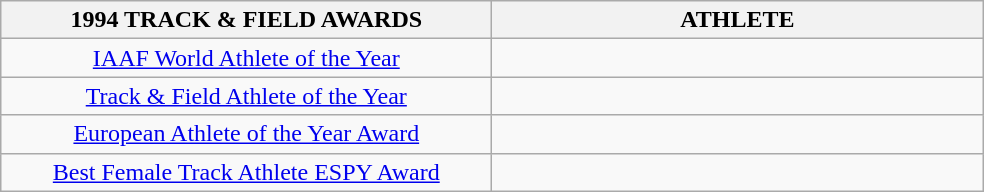<table class=wikitable>
<tr>
<th align="center" style="width: 20em">1994 TRACK & FIELD AWARDS</th>
<th align="center" style="width: 20em">ATHLETE</th>
</tr>
<tr>
<td align="center"><a href='#'>IAAF World Athlete of the Year</a></td>
<td></td>
</tr>
<tr>
<td align="center"><a href='#'>Track & Field Athlete of the Year</a></td>
<td></td>
</tr>
<tr>
<td align="center"><a href='#'>European Athlete of the Year Award</a></td>
<td></td>
</tr>
<tr>
<td align="center"><a href='#'>Best Female Track Athlete ESPY Award</a></td>
<td></td>
</tr>
</table>
